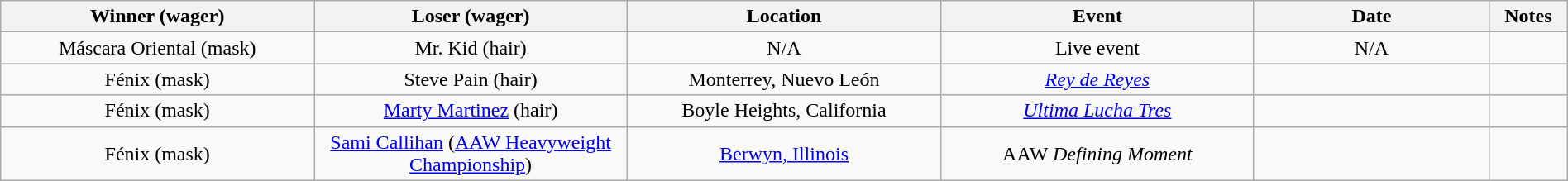<table class="wikitable sortable" width=100%  style="text-align: center">
<tr>
<th width=20% scope="col">Winner (wager)</th>
<th width=20% scope="col">Loser (wager)</th>
<th width=20% scope="col">Location</th>
<th width=20% scope="col">Event</th>
<th width=15% scope="col">Date</th>
<th class="unsortable" width=5% scope="col">Notes</th>
</tr>
<tr>
<td>Máscara Oriental (mask)</td>
<td>Mr. Kid (hair)</td>
<td>N/A</td>
<td>Live event</td>
<td>N/A</td>
<td></td>
</tr>
<tr>
<td>Fénix (mask)</td>
<td>Steve Pain (hair)</td>
<td>Monterrey, Nuevo León</td>
<td><em><a href='#'>Rey de Reyes</a></em></td>
<td></td>
<td></td>
</tr>
<tr>
<td>Fénix (mask)</td>
<td><a href='#'>Marty Martinez</a> (hair)</td>
<td>Boyle Heights, California</td>
<td><em><a href='#'>Ultima Lucha Tres</a></em></td>
<td></td>
<td></td>
</tr>
<tr>
<td>Fénix (mask)</td>
<td><a href='#'>Sami Callihan</a> (<a href='#'>AAW Heavyweight Championship</a>)</td>
<td><a href='#'>Berwyn, Illinois</a></td>
<td>AAW <em>Defining Moment</em></td>
<td></td>
<td></td>
</tr>
</table>
